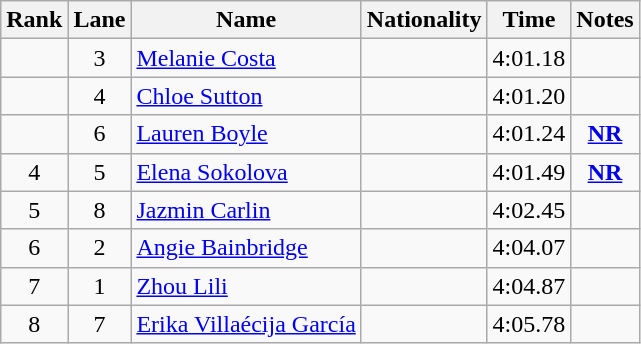<table class="wikitable sortable" style="text-align:center">
<tr>
<th>Rank</th>
<th>Lane</th>
<th>Name</th>
<th>Nationality</th>
<th>Time</th>
<th>Notes</th>
</tr>
<tr>
<td></td>
<td>3</td>
<td align=left><a href='#'>Melanie Costa</a></td>
<td align=left></td>
<td>4:01.18</td>
<td></td>
</tr>
<tr>
<td></td>
<td>4</td>
<td align=left><a href='#'>Chloe Sutton</a></td>
<td align=left></td>
<td>4:01.20</td>
<td></td>
</tr>
<tr>
<td></td>
<td>6</td>
<td align=left><a href='#'>Lauren Boyle</a></td>
<td align=left></td>
<td>4:01.24</td>
<td><strong><a href='#'>NR</a></strong></td>
</tr>
<tr>
<td>4</td>
<td>5</td>
<td align=left><a href='#'>Elena Sokolova</a></td>
<td align=left></td>
<td>4:01.49</td>
<td><strong><a href='#'>NR</a></strong></td>
</tr>
<tr>
<td>5</td>
<td>8</td>
<td align=left><a href='#'>Jazmin Carlin</a></td>
<td align=left></td>
<td>4:02.45</td>
<td></td>
</tr>
<tr>
<td>6</td>
<td>2</td>
<td align=left><a href='#'>Angie Bainbridge</a></td>
<td align=left></td>
<td>4:04.07</td>
<td></td>
</tr>
<tr>
<td>7</td>
<td>1</td>
<td align=left><a href='#'>Zhou Lili</a></td>
<td align=left></td>
<td>4:04.87</td>
<td></td>
</tr>
<tr>
<td>8</td>
<td>7</td>
<td align=left><a href='#'>Erika Villaécija García</a></td>
<td align=left></td>
<td>4:05.78</td>
<td></td>
</tr>
</table>
